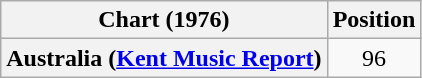<table class="wikitable sortable plainrowheaders" style="text-align:center">
<tr>
<th>Chart (1976)</th>
<th>Position</th>
</tr>
<tr>
<th scope="row">Australia (<a href='#'>Kent Music Report</a>)</th>
<td>96</td>
</tr>
</table>
